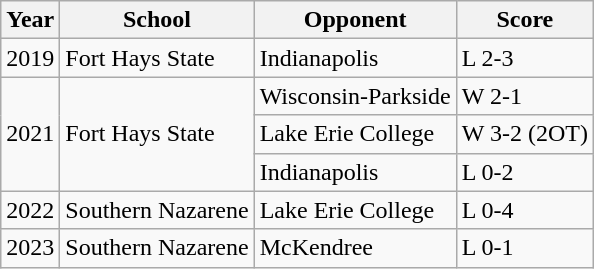<table class="wikitable">
<tr>
<th>Year</th>
<th>School</th>
<th>Opponent</th>
<th>Score</th>
</tr>
<tr>
<td>2019</td>
<td>Fort Hays State</td>
<td>Indianapolis</td>
<td>L 2-3</td>
</tr>
<tr>
<td rowspan="3">2021</td>
<td rowspan="3">Fort Hays State</td>
<td>Wisconsin-Parkside</td>
<td>W 2-1</td>
</tr>
<tr>
<td>Lake Erie College</td>
<td>W 3-2 (2OT)</td>
</tr>
<tr>
<td>Indianapolis</td>
<td>L 0-2</td>
</tr>
<tr>
<td>2022</td>
<td>Southern Nazarene</td>
<td>Lake Erie College</td>
<td>L 0-4</td>
</tr>
<tr>
<td>2023</td>
<td>Southern Nazarene</td>
<td>McKendree</td>
<td>L 0-1</td>
</tr>
</table>
